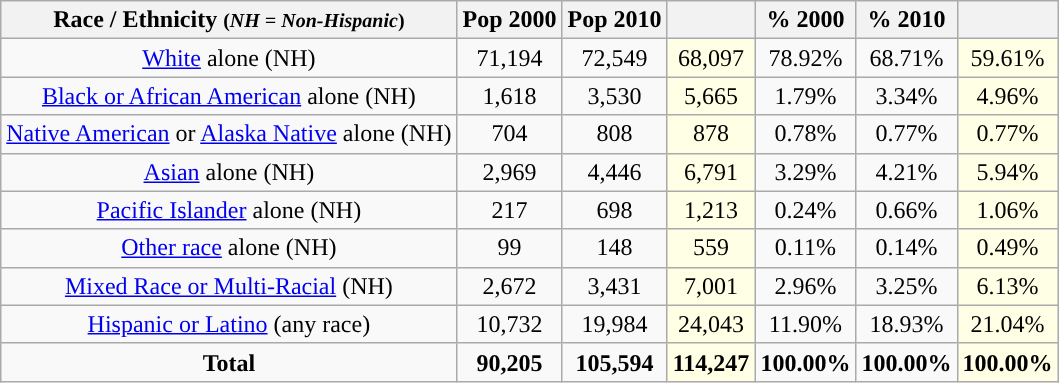<table class="wikitable" style="text-align:center;">
<tr>
<th>Race / Ethnicity <small>(<em>NH = Non-Hispanic</em>)</small></th>
<th>Pop 2000</th>
<th>Pop 2010</th>
<th></th>
<th>% 2000</th>
<th>% 2010</th>
<th></th>
</tr>
<tr>
<td><a href='#'>White</a> alone (NH)</td>
<td>71,194</td>
<td>72,549</td>
<td style='background: #ffffe6;'>68,097</td>
<td>78.92%</td>
<td>68.71%</td>
<td style='background: #ffffe6;'>59.61%</td>
</tr>
<tr>
<td><a href='#'>Black or African American</a> alone (NH)</td>
<td>1,618</td>
<td>3,530</td>
<td style='background: #ffffe6;'>5,665</td>
<td>1.79%</td>
<td>3.34%</td>
<td style='background: #ffffe6;'>4.96%</td>
</tr>
<tr>
<td><a href='#'>Native American</a> or <a href='#'>Alaska Native</a> alone (NH)</td>
<td>704</td>
<td>808</td>
<td style='background: #ffffe6;'>878</td>
<td>0.78%</td>
<td>0.77%</td>
<td style='background: #ffffe6;'>0.77%</td>
</tr>
<tr>
<td><a href='#'>Asian</a> alone (NH)</td>
<td>2,969</td>
<td>4,446</td>
<td style='background: #ffffe6;'>6,791</td>
<td>3.29%</td>
<td>4.21%</td>
<td style='background: #ffffe6;'>5.94%</td>
</tr>
<tr>
<td><a href='#'>Pacific Islander</a> alone (NH)</td>
<td>217</td>
<td>698</td>
<td style='background: #ffffe6;'>1,213</td>
<td>0.24%</td>
<td>0.66%</td>
<td style='background: #ffffe6;'>1.06%</td>
</tr>
<tr>
<td><a href='#'>Other race</a> alone (NH)</td>
<td>99</td>
<td>148</td>
<td style='background: #ffffe6;'>559</td>
<td>0.11%</td>
<td>0.14%</td>
<td style='background: #ffffe6;'>0.49%</td>
</tr>
<tr>
<td><a href='#'>Mixed Race or Multi-Racial</a> (NH)</td>
<td>2,672</td>
<td>3,431</td>
<td style='background: #ffffe6;'>7,001</td>
<td>2.96%</td>
<td>3.25%</td>
<td style='background: #ffffe6;'>6.13%</td>
</tr>
<tr>
<td><a href='#'>Hispanic or Latino</a> (any race)</td>
<td>10,732</td>
<td>19,984</td>
<td style='background: #ffffe6;'>24,043</td>
<td>11.90%</td>
<td>18.93%</td>
<td style='background: #ffffe6;'>21.04%</td>
</tr>
<tr>
<td><strong>Total</strong></td>
<td><strong>90,205</strong></td>
<td><strong>105,594</strong></td>
<td style='background: #ffffe6;'><strong>114,247</strong></td>
<td><strong>100.00%</strong></td>
<td><strong>100.00%</strong></td>
<td style='background: #ffffe6;'><strong>100.00%</strong></td>
</tr>
</table>
